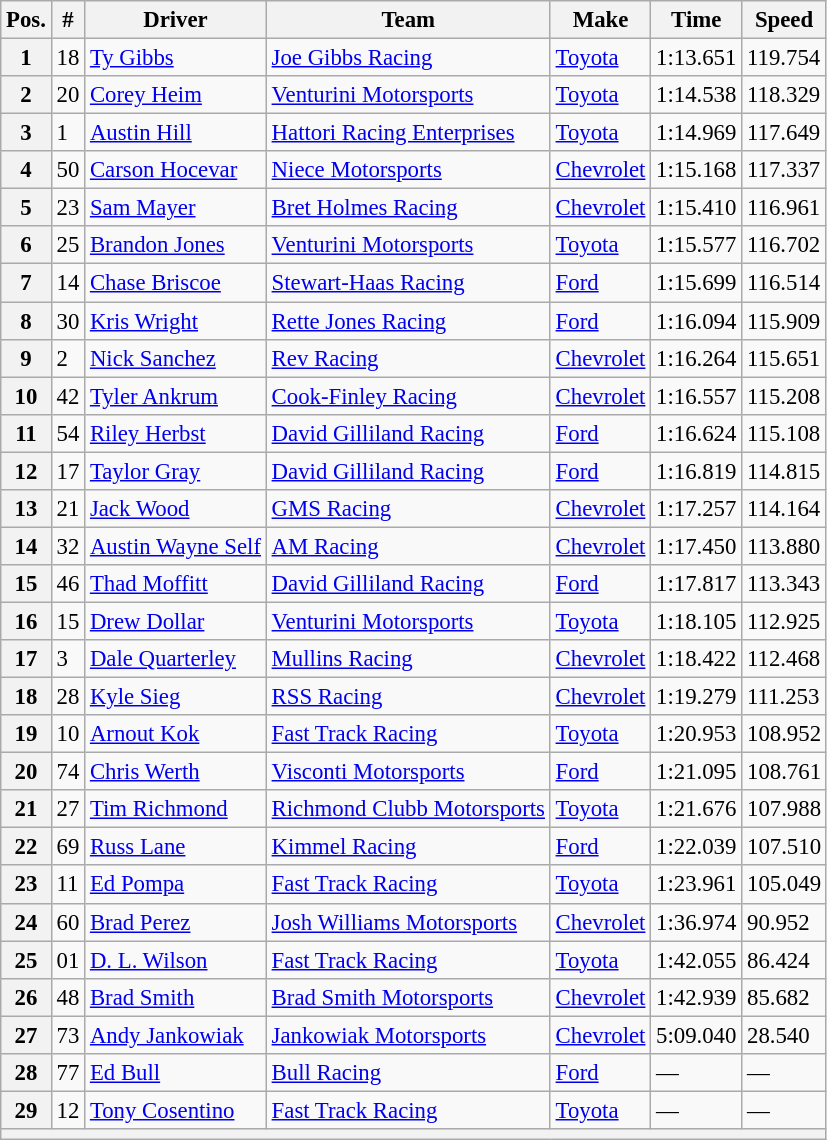<table class="wikitable" style="font-size:95%">
<tr>
<th>Pos.</th>
<th>#</th>
<th>Driver</th>
<th>Team</th>
<th>Make</th>
<th>Time</th>
<th>Speed</th>
</tr>
<tr>
<th>1</th>
<td>18</td>
<td><a href='#'>Ty Gibbs</a></td>
<td><a href='#'>Joe Gibbs Racing</a></td>
<td><a href='#'>Toyota</a></td>
<td>1:13.651</td>
<td>119.754</td>
</tr>
<tr>
<th>2</th>
<td>20</td>
<td><a href='#'>Corey Heim</a></td>
<td><a href='#'>Venturini Motorsports</a></td>
<td><a href='#'>Toyota</a></td>
<td>1:14.538</td>
<td>118.329</td>
</tr>
<tr>
<th>3</th>
<td>1</td>
<td><a href='#'>Austin Hill</a></td>
<td><a href='#'>Hattori Racing Enterprises</a></td>
<td><a href='#'>Toyota</a></td>
<td>1:14.969</td>
<td>117.649</td>
</tr>
<tr>
<th>4</th>
<td>50</td>
<td><a href='#'>Carson Hocevar</a></td>
<td><a href='#'>Niece Motorsports</a></td>
<td><a href='#'>Chevrolet</a></td>
<td>1:15.168</td>
<td>117.337</td>
</tr>
<tr>
<th>5</th>
<td>23</td>
<td><a href='#'>Sam Mayer</a></td>
<td><a href='#'>Bret Holmes Racing</a></td>
<td><a href='#'>Chevrolet</a></td>
<td>1:15.410</td>
<td>116.961</td>
</tr>
<tr>
<th>6</th>
<td>25</td>
<td><a href='#'>Brandon Jones</a></td>
<td><a href='#'>Venturini Motorsports</a></td>
<td><a href='#'>Toyota</a></td>
<td>1:15.577</td>
<td>116.702</td>
</tr>
<tr>
<th>7</th>
<td>14</td>
<td><a href='#'>Chase Briscoe</a></td>
<td><a href='#'>Stewart-Haas Racing</a></td>
<td><a href='#'>Ford</a></td>
<td>1:15.699</td>
<td>116.514</td>
</tr>
<tr>
<th>8</th>
<td>30</td>
<td><a href='#'>Kris Wright</a></td>
<td><a href='#'>Rette Jones Racing</a></td>
<td><a href='#'>Ford</a></td>
<td>1:16.094</td>
<td>115.909</td>
</tr>
<tr>
<th>9</th>
<td>2</td>
<td><a href='#'>Nick Sanchez</a></td>
<td><a href='#'>Rev Racing</a></td>
<td><a href='#'>Chevrolet</a></td>
<td>1:16.264</td>
<td>115.651</td>
</tr>
<tr>
<th>10</th>
<td>42</td>
<td><a href='#'>Tyler Ankrum</a></td>
<td><a href='#'>Cook-Finley Racing</a></td>
<td><a href='#'>Chevrolet</a></td>
<td>1:16.557</td>
<td>115.208</td>
</tr>
<tr>
<th>11</th>
<td>54</td>
<td><a href='#'>Riley Herbst</a></td>
<td><a href='#'>David Gilliland Racing</a></td>
<td><a href='#'>Ford</a></td>
<td>1:16.624</td>
<td>115.108</td>
</tr>
<tr>
<th>12</th>
<td>17</td>
<td><a href='#'>Taylor Gray</a></td>
<td><a href='#'>David Gilliland Racing</a></td>
<td><a href='#'>Ford</a></td>
<td>1:16.819</td>
<td>114.815</td>
</tr>
<tr>
<th>13</th>
<td>21</td>
<td><a href='#'>Jack Wood</a></td>
<td><a href='#'>GMS Racing</a></td>
<td><a href='#'>Chevrolet</a></td>
<td>1:17.257</td>
<td>114.164</td>
</tr>
<tr>
<th>14</th>
<td>32</td>
<td><a href='#'>Austin Wayne Self</a></td>
<td><a href='#'>AM Racing</a></td>
<td><a href='#'>Chevrolet</a></td>
<td>1:17.450</td>
<td>113.880</td>
</tr>
<tr>
<th>15</th>
<td>46</td>
<td><a href='#'>Thad Moffitt</a></td>
<td><a href='#'>David Gilliland Racing</a></td>
<td><a href='#'>Ford</a></td>
<td>1:17.817</td>
<td>113.343</td>
</tr>
<tr>
<th>16</th>
<td>15</td>
<td><a href='#'>Drew Dollar</a></td>
<td><a href='#'>Venturini Motorsports</a></td>
<td><a href='#'>Toyota</a></td>
<td>1:18.105</td>
<td>112.925</td>
</tr>
<tr>
<th>17</th>
<td>3</td>
<td><a href='#'>Dale Quarterley</a></td>
<td><a href='#'>Mullins Racing</a></td>
<td><a href='#'>Chevrolet</a></td>
<td>1:18.422</td>
<td>112.468</td>
</tr>
<tr>
<th>18</th>
<td>28</td>
<td><a href='#'>Kyle Sieg</a></td>
<td><a href='#'>RSS Racing</a></td>
<td><a href='#'>Chevrolet</a></td>
<td>1:19.279</td>
<td>111.253</td>
</tr>
<tr>
<th>19</th>
<td>10</td>
<td><a href='#'>Arnout Kok</a></td>
<td><a href='#'>Fast Track Racing</a></td>
<td><a href='#'>Toyota</a></td>
<td>1:20.953</td>
<td>108.952</td>
</tr>
<tr>
<th>20</th>
<td>74</td>
<td><a href='#'>Chris Werth</a></td>
<td><a href='#'>Visconti Motorsports</a></td>
<td><a href='#'>Ford</a></td>
<td>1:21.095</td>
<td>108.761</td>
</tr>
<tr>
<th>21</th>
<td>27</td>
<td><a href='#'>Tim Richmond</a></td>
<td><a href='#'>Richmond Clubb Motorsports</a></td>
<td><a href='#'>Toyota</a></td>
<td>1:21.676</td>
<td>107.988</td>
</tr>
<tr>
<th>22</th>
<td>69</td>
<td><a href='#'>Russ Lane</a></td>
<td><a href='#'>Kimmel Racing</a></td>
<td><a href='#'>Ford</a></td>
<td>1:22.039</td>
<td>107.510</td>
</tr>
<tr>
<th>23</th>
<td>11</td>
<td><a href='#'>Ed Pompa</a></td>
<td><a href='#'>Fast Track Racing</a></td>
<td><a href='#'>Toyota</a></td>
<td>1:23.961</td>
<td>105.049</td>
</tr>
<tr>
<th>24</th>
<td>60</td>
<td><a href='#'>Brad Perez</a></td>
<td><a href='#'>Josh Williams Motorsports</a></td>
<td><a href='#'>Chevrolet</a></td>
<td>1:36.974</td>
<td>90.952</td>
</tr>
<tr>
<th>25</th>
<td>01</td>
<td><a href='#'>D. L. Wilson</a></td>
<td><a href='#'>Fast Track Racing</a></td>
<td><a href='#'>Toyota</a></td>
<td>1:42.055</td>
<td>86.424</td>
</tr>
<tr>
<th>26</th>
<td>48</td>
<td><a href='#'>Brad Smith</a></td>
<td><a href='#'>Brad Smith Motorsports</a></td>
<td><a href='#'>Chevrolet</a></td>
<td>1:42.939</td>
<td>85.682</td>
</tr>
<tr>
<th>27</th>
<td>73</td>
<td><a href='#'>Andy Jankowiak</a></td>
<td><a href='#'>Jankowiak Motorsports</a></td>
<td><a href='#'>Chevrolet</a></td>
<td>5:09.040</td>
<td>28.540</td>
</tr>
<tr>
<th>28</th>
<td>77</td>
<td><a href='#'>Ed Bull</a></td>
<td><a href='#'>Bull Racing</a></td>
<td><a href='#'>Ford</a></td>
<td>—</td>
<td>—</td>
</tr>
<tr>
<th>29</th>
<td>12</td>
<td><a href='#'>Tony Cosentino</a></td>
<td><a href='#'>Fast Track Racing</a></td>
<td><a href='#'>Toyota</a></td>
<td>—</td>
<td>—</td>
</tr>
<tr>
<th colspan="7"></th>
</tr>
</table>
